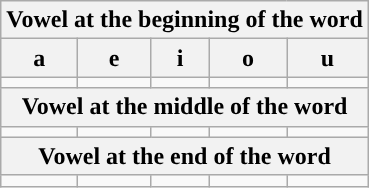<table class="wikitable" style="text-align:center;">
<tr>
<th colspan=5>Vowel at the beginning of the word</th>
</tr>
<tr>
<th>a</th>
<th>e</th>
<th>i</th>
<th>o</th>
<th>u</th>
</tr>
<tr dir="rtl">
<td><span></span></td>
<td><span></span></td>
<td><span></span></td>
<td><span></span></td>
<td><span></span></td>
</tr>
<tr>
<th colspan=5>Vowel at the middle of the word</th>
</tr>
<tr dir="rtl">
<td><span></span></td>
<td><span></span></td>
<td><span></span></td>
<td><span></span></td>
<td><span></span></td>
</tr>
<tr>
<th colspan=5>Vowel at the end of the word</th>
</tr>
<tr dir="rtl">
<td><span></span></td>
<td><span></span></td>
<td><span></span></td>
<td><span></span></td>
<td><span></span></td>
</tr>
</table>
